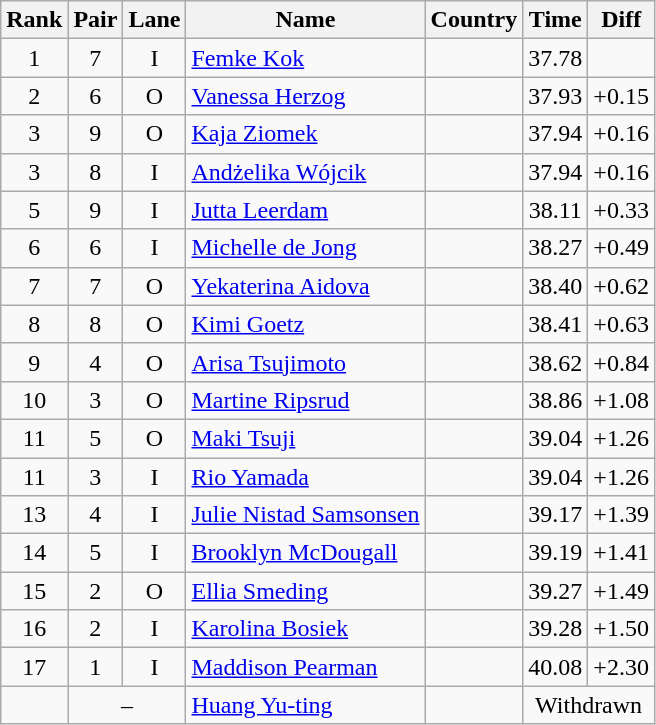<table class="wikitable sortable" style="text-align:center">
<tr>
<th>Rank</th>
<th>Pair</th>
<th>Lane</th>
<th>Name</th>
<th>Country</th>
<th>Time</th>
<th>Diff</th>
</tr>
<tr>
<td>1</td>
<td>7</td>
<td>I</td>
<td align=left><a href='#'>Femke Kok</a></td>
<td align=left></td>
<td>37.78</td>
<td></td>
</tr>
<tr>
<td>2</td>
<td>6</td>
<td>O</td>
<td align=left><a href='#'>Vanessa Herzog</a></td>
<td align=left></td>
<td>37.93</td>
<td>+0.15</td>
</tr>
<tr>
<td>3</td>
<td>9</td>
<td>O</td>
<td align=left><a href='#'>Kaja Ziomek</a></td>
<td align=left></td>
<td>37.94</td>
<td>+0.16</td>
</tr>
<tr>
<td>3</td>
<td>8</td>
<td>I</td>
<td align=left><a href='#'>Andżelika Wójcik</a></td>
<td align=left></td>
<td>37.94</td>
<td>+0.16</td>
</tr>
<tr>
<td>5</td>
<td>9</td>
<td>I</td>
<td align=left><a href='#'>Jutta Leerdam</a></td>
<td align=left></td>
<td>38.11</td>
<td>+0.33</td>
</tr>
<tr>
<td>6</td>
<td>6</td>
<td>I</td>
<td align=left><a href='#'>Michelle de Jong</a></td>
<td align=left></td>
<td>38.27</td>
<td>+0.49</td>
</tr>
<tr>
<td>7</td>
<td>7</td>
<td>O</td>
<td align=left><a href='#'>Yekaterina Aidova</a></td>
<td align=left></td>
<td>38.40</td>
<td>+0.62</td>
</tr>
<tr>
<td>8</td>
<td>8</td>
<td>O</td>
<td align=left><a href='#'>Kimi Goetz</a></td>
<td align=left></td>
<td>38.41</td>
<td>+0.63</td>
</tr>
<tr>
<td>9</td>
<td>4</td>
<td>O</td>
<td align=left><a href='#'>Arisa Tsujimoto</a></td>
<td align=left></td>
<td>38.62</td>
<td>+0.84</td>
</tr>
<tr>
<td>10</td>
<td>3</td>
<td>O</td>
<td align=left><a href='#'>Martine Ripsrud</a></td>
<td align=left></td>
<td>38.86</td>
<td>+1.08</td>
</tr>
<tr>
<td>11</td>
<td>5</td>
<td>O</td>
<td align=left><a href='#'>Maki Tsuji</a></td>
<td align=left></td>
<td>39.04</td>
<td>+1.26</td>
</tr>
<tr>
<td>11</td>
<td>3</td>
<td>I</td>
<td align=left><a href='#'>Rio Yamada</a></td>
<td align=left></td>
<td>39.04</td>
<td>+1.26</td>
</tr>
<tr>
<td>13</td>
<td>4</td>
<td>I</td>
<td align=left><a href='#'>Julie Nistad Samsonsen</a></td>
<td align=left></td>
<td>39.17</td>
<td>+1.39</td>
</tr>
<tr>
<td>14</td>
<td>5</td>
<td>I</td>
<td align=left><a href='#'>Brooklyn McDougall</a></td>
<td align=left></td>
<td>39.19</td>
<td>+1.41</td>
</tr>
<tr>
<td>15</td>
<td>2</td>
<td>O</td>
<td align=left><a href='#'>Ellia Smeding</a></td>
<td align=left></td>
<td>39.27</td>
<td>+1.49</td>
</tr>
<tr>
<td>16</td>
<td>2</td>
<td>I</td>
<td align=left><a href='#'>Karolina Bosiek</a></td>
<td align=left></td>
<td>39.28</td>
<td>+1.50</td>
</tr>
<tr>
<td>17</td>
<td>1</td>
<td>I</td>
<td align=left><a href='#'>Maddison Pearman</a></td>
<td align=left></td>
<td>40.08</td>
<td>+2.30</td>
</tr>
<tr>
<td></td>
<td colspan="2">–</td>
<td align=left><a href='#'>Huang Yu-ting</a></td>
<td align=left></td>
<td colspan="2">Withdrawn</td>
</tr>
</table>
